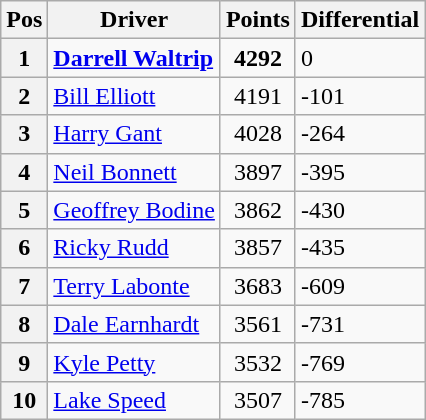<table class="wikitable">
<tr>
<th>Pos</th>
<th>Driver</th>
<th>Points</th>
<th>Differential</th>
</tr>
<tr>
<th>1 </th>
<td><strong><a href='#'>Darrell Waltrip</a></strong></td>
<td style="text-align:center;"><strong>4292</strong></td>
<td>0</td>
</tr>
<tr>
<th>2 </th>
<td><a href='#'>Bill Elliott</a></td>
<td style="text-align:center;">4191</td>
<td>-101</td>
</tr>
<tr>
<th>3 </th>
<td><a href='#'>Harry Gant</a></td>
<td style="text-align:center;">4028</td>
<td>-264</td>
</tr>
<tr>
<th>4 </th>
<td><a href='#'>Neil Bonnett</a></td>
<td style="text-align:center;">3897</td>
<td>-395</td>
</tr>
<tr>
<th>5 </th>
<td><a href='#'>Geoffrey Bodine</a></td>
<td style="text-align:center;">3862</td>
<td>-430</td>
</tr>
<tr>
<th>6 </th>
<td><a href='#'>Ricky Rudd</a></td>
<td style="text-align:center;">3857</td>
<td>-435</td>
</tr>
<tr>
<th>7 </th>
<td><a href='#'>Terry Labonte</a></td>
<td style="text-align:center;">3683</td>
<td>-609</td>
</tr>
<tr>
<th>8 </th>
<td><a href='#'>Dale Earnhardt</a></td>
<td style="text-align:center;">3561</td>
<td>-731</td>
</tr>
<tr>
<th>9 </th>
<td><a href='#'>Kyle Petty</a></td>
<td style="text-align:center;">3532</td>
<td>-769</td>
</tr>
<tr>
<th>10 </th>
<td><a href='#'>Lake Speed</a></td>
<td style="text-align:center;">3507</td>
<td>-785</td>
</tr>
</table>
